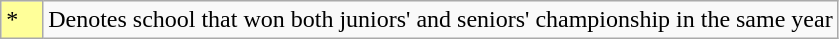<table class="wikitable">
<tr>
<td bgcolor="#FFFF99" width="5%">*</td>
<td>Denotes school that won both juniors' and seniors' championship in the same year</td>
</tr>
</table>
